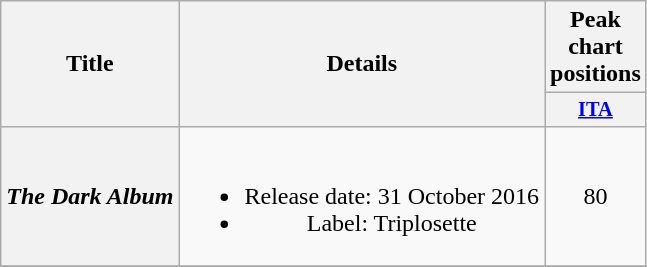<table class="wikitable plainrowheaders" style="text-align:center;">
<tr>
<th scope="col" rowspan="2">Title</th>
<th scope="col" rowspan="2">Details</th>
<th scope="col" colspan="1">Peak chart positions</th>
</tr>
<tr>
<th scope="col" style="width:3em;font-size:85%;"><a href='#'>ITA</a></th>
</tr>
<tr>
<th scope="row"><em>The Dark Album</em></th>
<td><br><ul><li>Release date: 31 October 2016</li><li>Label: Triplosette</li></ul></td>
<td>80<br></td>
</tr>
<tr>
</tr>
</table>
